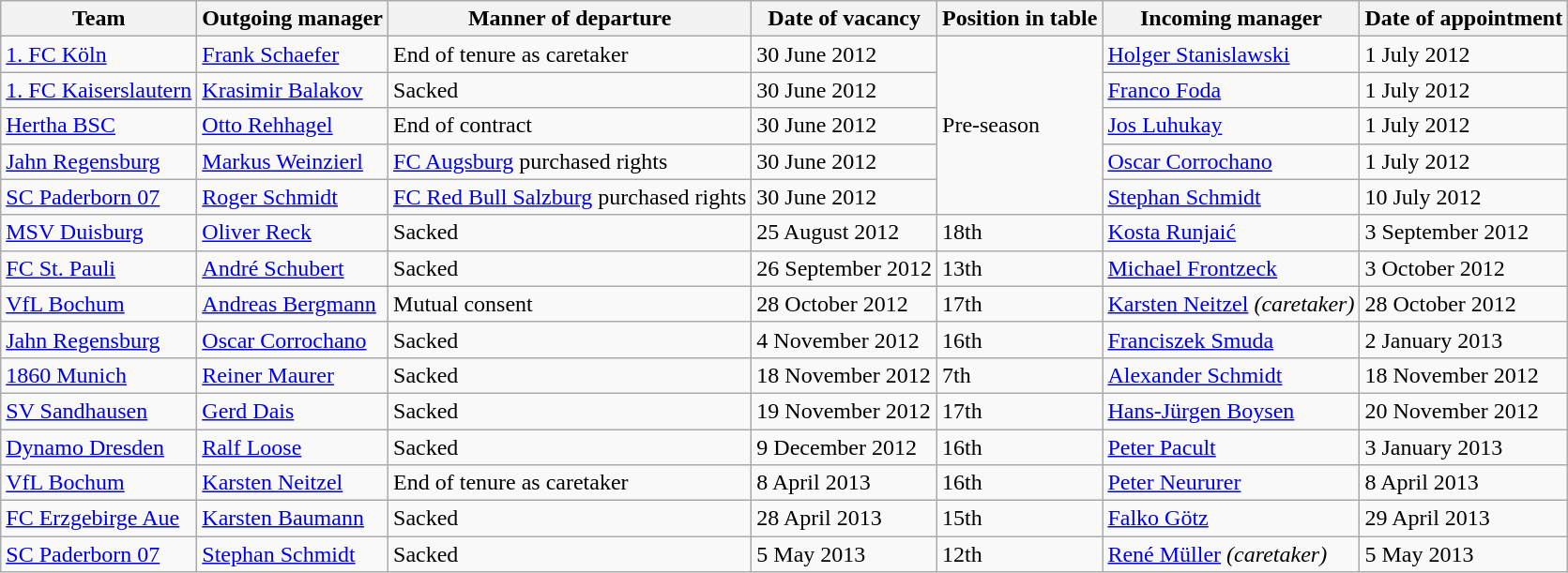<table class="wikitable">
<tr>
<th>Team</th>
<th>Outgoing manager</th>
<th>Manner of departure</th>
<th>Date of vacancy</th>
<th>Position in table</th>
<th>Incoming manager</th>
<th>Date of appointment</th>
</tr>
<tr>
<td><a href='#'>1. FC Köln</a></td>
<td> <a href='#'>Frank Schaefer</a></td>
<td>End of tenure as caretaker</td>
<td>30 June 2012</td>
<td rowspan=5>Pre-season</td>
<td> <a href='#'>Holger Stanislawski</a></td>
<td>1 July 2012</td>
</tr>
<tr>
<td><a href='#'>1. FC Kaiserslautern</a></td>
<td> <a href='#'>Krasimir Balakov</a></td>
<td>Sacked</td>
<td>30 June 2012</td>
<td> <a href='#'>Franco Foda</a></td>
<td>1 July 2012</td>
</tr>
<tr>
<td><a href='#'>Hertha BSC</a></td>
<td> <a href='#'>Otto Rehhagel</a></td>
<td>End of contract</td>
<td>30 June 2012</td>
<td> <a href='#'>Jos Luhukay</a></td>
<td>1 July 2012</td>
</tr>
<tr>
<td><a href='#'>Jahn Regensburg</a></td>
<td> <a href='#'>Markus Weinzierl</a></td>
<td><a href='#'>FC Augsburg</a> purchased rights</td>
<td>30 June 2012</td>
<td> <a href='#'>Oscar Corrochano</a></td>
<td>1 July 2012</td>
</tr>
<tr>
<td><a href='#'>SC Paderborn 07</a></td>
<td> <a href='#'>Roger Schmidt</a></td>
<td><a href='#'>FC Red Bull Salzburg</a> purchased rights</td>
<td>30 June 2012</td>
<td> <a href='#'>Stephan Schmidt</a></td>
<td>10 July 2012</td>
</tr>
<tr>
<td><a href='#'>MSV Duisburg</a></td>
<td> <a href='#'>Oliver Reck</a></td>
<td>Sacked</td>
<td>25 August 2012</td>
<td>18th</td>
<td> <a href='#'>Kosta Runjaić</a></td>
<td>3 September 2012</td>
</tr>
<tr>
<td><a href='#'>FC St. Pauli</a></td>
<td> <a href='#'>André Schubert</a></td>
<td>Sacked</td>
<td>26 September 2012</td>
<td>13th</td>
<td> <a href='#'>Michael Frontzeck</a></td>
<td>3 October 2012</td>
</tr>
<tr>
<td><a href='#'>VfL Bochum</a></td>
<td> <a href='#'>Andreas Bergmann</a></td>
<td>Mutual consent</td>
<td>28 October 2012</td>
<td>17th</td>
<td> <a href='#'>Karsten Neitzel</a> <em>(caretaker)</em></td>
<td>28 October 2012</td>
</tr>
<tr>
<td><a href='#'>Jahn Regensburg</a></td>
<td> <a href='#'>Oscar Corrochano</a></td>
<td>Sacked</td>
<td>4 November 2012</td>
<td>16th</td>
<td> <a href='#'>Franciszek Smuda</a></td>
<td>2 January 2013</td>
</tr>
<tr>
<td><a href='#'>1860 Munich</a></td>
<td> <a href='#'>Reiner Maurer</a></td>
<td>Sacked</td>
<td>18 November 2012</td>
<td>7th</td>
<td> <a href='#'>Alexander Schmidt</a></td>
<td>18 November 2012</td>
</tr>
<tr>
<td><a href='#'>SV Sandhausen</a></td>
<td> <a href='#'>Gerd Dais</a></td>
<td>Sacked</td>
<td>19 November 2012</td>
<td>17th</td>
<td> <a href='#'>Hans-Jürgen Boysen</a></td>
<td>20 November 2012</td>
</tr>
<tr>
<td><a href='#'>Dynamo Dresden</a></td>
<td> <a href='#'>Ralf Loose</a></td>
<td>Sacked</td>
<td>9 December 2012</td>
<td>16th</td>
<td> <a href='#'>Peter Pacult</a></td>
<td>3 January 2013</td>
</tr>
<tr>
<td><a href='#'>VfL Bochum</a></td>
<td> <a href='#'>Karsten Neitzel</a></td>
<td>End of tenure as caretaker</td>
<td>8 April 2013</td>
<td>16th</td>
<td> <a href='#'>Peter Neururer</a></td>
<td>8 April 2013</td>
</tr>
<tr>
<td><a href='#'>FC Erzgebirge Aue</a></td>
<td> <a href='#'>Karsten Baumann</a></td>
<td>Sacked</td>
<td>28 April 2013</td>
<td>15th</td>
<td> <a href='#'>Falko Götz</a></td>
<td>29 April 2013</td>
</tr>
<tr>
<td><a href='#'>SC Paderborn 07</a></td>
<td> <a href='#'>Stephan Schmidt</a></td>
<td>Sacked</td>
<td>5 May 2013</td>
<td>12th</td>
<td> <a href='#'>René Müller</a> <em>(caretaker)</em></td>
<td>5 May 2013</td>
</tr>
</table>
